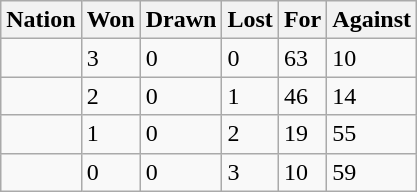<table class="wikitable">
<tr>
<th>Nation</th>
<th>Won</th>
<th>Drawn</th>
<th>Lost</th>
<th>For</th>
<th>Against</th>
</tr>
<tr>
<td></td>
<td>3</td>
<td>0</td>
<td>0</td>
<td>63</td>
<td>10</td>
</tr>
<tr>
<td></td>
<td>2</td>
<td>0</td>
<td>1</td>
<td>46</td>
<td>14</td>
</tr>
<tr>
<td></td>
<td>1</td>
<td>0</td>
<td>2</td>
<td>19</td>
<td>55</td>
</tr>
<tr>
<td></td>
<td>0</td>
<td>0</td>
<td>3</td>
<td>10</td>
<td>59</td>
</tr>
</table>
